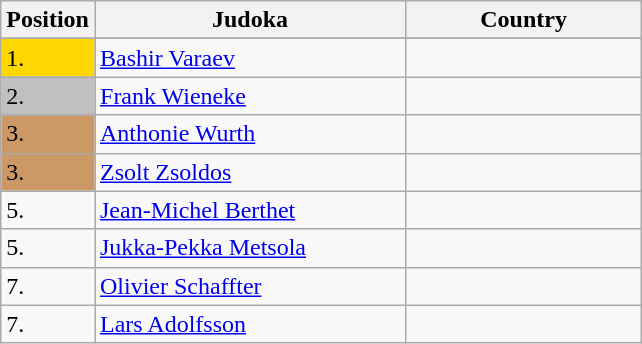<table class="wikitable">
<tr>
<th width="10">Position</th>
<th width="200">Judoka</th>
<th width="150">Country</th>
</tr>
<tr>
</tr>
<tr>
<td style="background-color:gold">1.</td>
<td><a href='#'>Bashir Varaev</a></td>
<td></td>
</tr>
<tr>
<td style="background-color:silver">2.</td>
<td><a href='#'>Frank Wieneke</a></td>
<td></td>
</tr>
<tr>
<td style="background-color:#CC9966">3.</td>
<td><a href='#'>Anthonie Wurth</a></td>
<td></td>
</tr>
<tr>
<td style="background-color:#CC9966">3.</td>
<td><a href='#'>Zsolt Zsoldos</a></td>
<td></td>
</tr>
<tr>
<td>5.</td>
<td><a href='#'>Jean-Michel Berthet</a></td>
<td></td>
</tr>
<tr>
<td>5.</td>
<td><a href='#'>Jukka-Pekka Metsola</a></td>
<td></td>
</tr>
<tr>
<td>7.</td>
<td><a href='#'>Olivier Schaffter</a></td>
<td></td>
</tr>
<tr>
<td>7.</td>
<td><a href='#'>Lars Adolfsson</a></td>
<td></td>
</tr>
</table>
